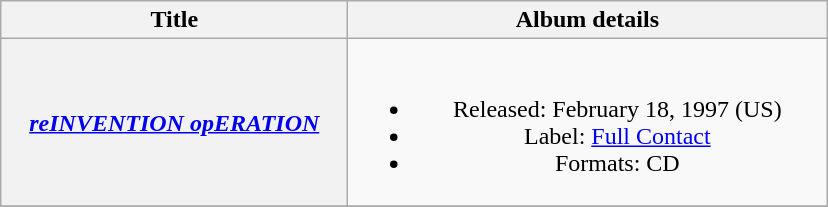<table class="wikitable plainrowheaders" style="text-align:center;">
<tr>
<th scope="col" rowspan="1" style="width:14em;">Title</th>
<th scope="col" rowspan="1" style="width:19.5em;">Album details</th>
</tr>
<tr>
<th scope="row"><em><a href='#'>reINVENTION opERATION</a></em></th>
<td><br><ul><li>Released: February 18, 1997 <span>(US)</span></li><li>Label: <a href='#'>Full Contact</a></li><li>Formats: CD</li></ul></td>
</tr>
<tr>
</tr>
</table>
